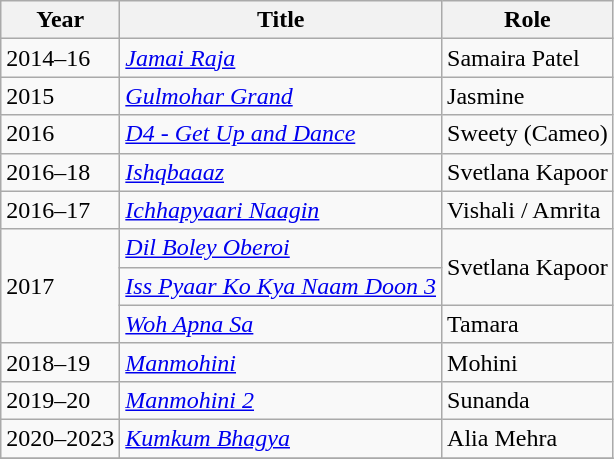<table class="wikitable">
<tr>
<th>Year</th>
<th>Title</th>
<th>Role</th>
</tr>
<tr>
<td>2014–16</td>
<td><em><a href='#'>Jamai Raja</a></em></td>
<td>Samaira Patel</td>
</tr>
<tr>
<td>2015</td>
<td><em><a href='#'>Gulmohar Grand</a></em></td>
<td>Jasmine</td>
</tr>
<tr>
<td>2016</td>
<td><em><a href='#'>D4 - Get Up and Dance</a></em></td>
<td>Sweety (Cameo)</td>
</tr>
<tr>
<td>2016–18</td>
<td><em><a href='#'>Ishqbaaaz</a></em></td>
<td>Svetlana Kapoor</td>
</tr>
<tr>
<td>2016–17</td>
<td><em><a href='#'>Ichhapyaari Naagin</a></em></td>
<td>Vishali / Amrita</td>
</tr>
<tr>
<td rowspan="3">2017</td>
<td><em><a href='#'>Dil Boley Oberoi</a></em></td>
<td rowspan="2">Svetlana Kapoor</td>
</tr>
<tr>
<td><em><a href='#'>Iss Pyaar Ko Kya Naam Doon 3</a></em></td>
</tr>
<tr>
<td><em><a href='#'>Woh Apna Sa</a></em></td>
<td>Tamara</td>
</tr>
<tr>
<td>2018–19</td>
<td><em><a href='#'>Manmohini</a></em></td>
<td>Mohini</td>
</tr>
<tr>
<td>2019–20</td>
<td><em><a href='#'>Manmohini 2</a></em></td>
<td>Sunanda</td>
</tr>
<tr>
<td>2020–2023</td>
<td><em><a href='#'>Kumkum Bhagya</a></em></td>
<td>Alia Mehra</td>
</tr>
<tr>
</tr>
</table>
